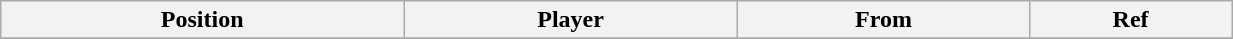<table class="wikitable sortable" style="width:65%; text-align:center; font-size:100%; text-align:left;">
<tr>
<th><strong>Position</strong></th>
<th><strong>Player</strong></th>
<th><strong>From</strong></th>
<th><strong>Ref</strong></th>
</tr>
<tr>
</tr>
</table>
